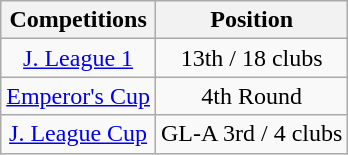<table class="wikitable" style="text-align:center;">
<tr>
<th>Competitions</th>
<th>Position</th>
</tr>
<tr>
<td><a href='#'>J. League 1</a></td>
<td>13th / 18 clubs</td>
</tr>
<tr>
<td><a href='#'>Emperor's Cup</a></td>
<td>4th Round</td>
</tr>
<tr>
<td><a href='#'>J. League Cup</a></td>
<td>GL-A 3rd / 4 clubs</td>
</tr>
</table>
